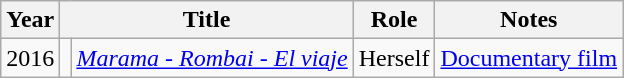<table class="wikitable">
<tr>
<th>Year</th>
<th colspan="2">Title</th>
<th>Role</th>
<th>Notes</th>
</tr>
<tr>
<td>2016</td>
<td></td>
<td><em><a href='#'>Marama - Rombai - El viaje</a></em></td>
<td>Herself</td>
<td><a href='#'>Documentary film</a></td>
</tr>
</table>
